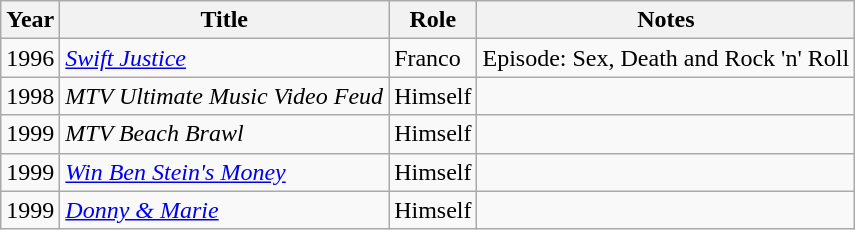<table class="wikitable sortable">
<tr>
<th>Year</th>
<th>Title</th>
<th>Role</th>
<th>Notes</th>
</tr>
<tr>
<td>1996</td>
<td><em><a href='#'>Swift Justice</a></em></td>
<td>Franco</td>
<td>Episode: Sex, Death and Rock 'n' Roll</td>
</tr>
<tr>
<td>1998</td>
<td><em>MTV Ultimate Music Video Feud</em></td>
<td>Himself</td>
<td></td>
</tr>
<tr>
<td>1999</td>
<td><em>MTV Beach Brawl</em></td>
<td>Himself</td>
<td></td>
</tr>
<tr>
<td>1999</td>
<td><em><a href='#'>Win Ben Stein's Money</a></em></td>
<td>Himself</td>
<td></td>
</tr>
<tr>
<td>1999</td>
<td><em><a href='#'>Donny & Marie</a></em></td>
<td>Himself</td>
<td></td>
</tr>
</table>
